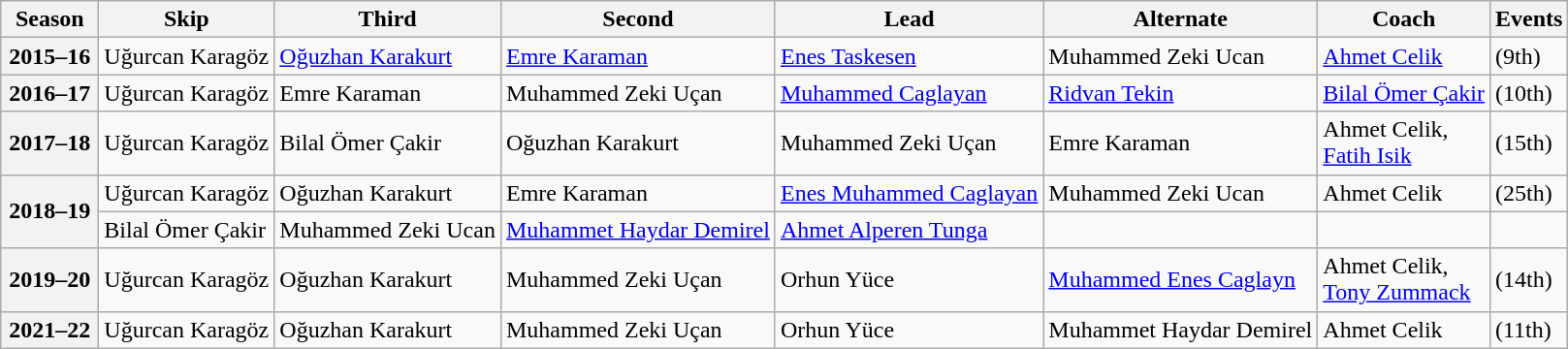<table class="wikitable">
<tr>
<th scope="col" width=60>Season</th>
<th scope="col">Skip</th>
<th scope="col">Third</th>
<th scope="col">Second</th>
<th scope="col">Lead</th>
<th scope="col">Alternate</th>
<th scope="col">Coach</th>
<th scope="col">Events</th>
</tr>
<tr>
<th scope="row">2015–16</th>
<td>Uğurcan Karagöz</td>
<td><a href='#'>Oğuzhan Karakurt</a></td>
<td><a href='#'>Emre Karaman</a></td>
<td><a href='#'>Enes Taskesen</a></td>
<td>Muhammed Zeki Ucan</td>
<td><a href='#'>Ahmet Celik</a></td>
<td> (9th)</td>
</tr>
<tr>
<th scope="row">2016–17</th>
<td>Uğurcan Karagöz</td>
<td>Emre Karaman</td>
<td>Muhammed Zeki Uçan</td>
<td><a href='#'>Muhammed Caglayan</a></td>
<td><a href='#'>Ridvan Tekin</a></td>
<td><a href='#'>Bilal Ömer Çakir</a></td>
<td> (10th)</td>
</tr>
<tr>
<th scope="row">2017–18</th>
<td>Uğurcan Karagöz</td>
<td>Bilal Ömer Çakir</td>
<td>Oğuzhan Karakurt</td>
<td>Muhammed Zeki Uçan</td>
<td>Emre Karaman</td>
<td>Ahmet Celik,<br><a href='#'>Fatih Isik</a></td>
<td> (15th)</td>
</tr>
<tr>
<th scope="row" rowspan="2">2018–19</th>
<td>Uğurcan Karagöz</td>
<td>Oğuzhan Karakurt</td>
<td>Emre Karaman</td>
<td><a href='#'>Enes Muhammed Caglayan</a></td>
<td>Muhammed Zeki Ucan</td>
<td>Ahmet Celik</td>
<td> (25th)</td>
</tr>
<tr>
<td>Bilal Ömer Çakir</td>
<td>Muhammed Zeki Ucan</td>
<td><a href='#'>Muhammet Haydar Demirel</a></td>
<td><a href='#'>Ahmet Alperen Tunga</a></td>
<td></td>
<td></td>
<td></td>
</tr>
<tr>
<th scope="row">2019–20</th>
<td>Uğurcan Karagöz</td>
<td>Oğuzhan Karakurt</td>
<td>Muhammed Zeki Uçan</td>
<td>Orhun Yüce</td>
<td><a href='#'>Muhammed Enes Caglayn</a></td>
<td>Ahmet Celik,<br><a href='#'>Tony Zummack</a></td>
<td> (14th)</td>
</tr>
<tr>
<th scope="row">2021–22</th>
<td>Uğurcan Karagöz</td>
<td>Oğuzhan Karakurt</td>
<td>Muhammed Zeki Uçan</td>
<td>Orhun Yüce</td>
<td>Muhammet Haydar Demirel</td>
<td>Ahmet Celik</td>
<td> (11th)</td>
</tr>
</table>
